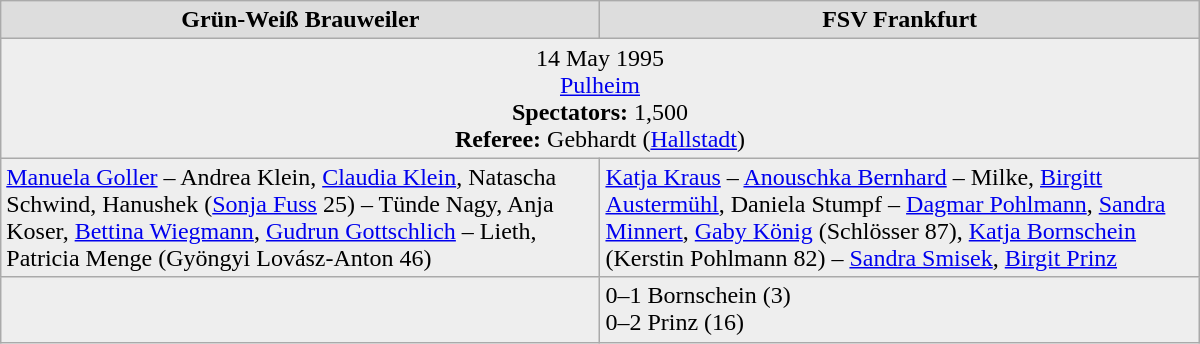<table class="wikitable" width = "800px">
<tr bgcolor="#DDDDDD">
<td align="center"><strong>Grün-Weiß Brauweiler</strong></td>
<td align="center"><strong>FSV Frankfurt</strong></td>
</tr>
<tr bgcolor="#EEEEEE">
<td colspan="2" align="center">14 May 1995 <br> <a href='#'>Pulheim</a> <br> <strong>Spectators:</strong> 1,500 <br> <strong>Referee:</strong> Gebhardt (<a href='#'>Hallstadt</a>)</td>
</tr>
<tr bgcolor="#EEEEEE">
<td valign="top" width="400px"><a href='#'>Manuela Goller</a> – Andrea Klein, <a href='#'>Claudia Klein</a>, Natascha Schwind, Hanushek (<a href='#'>Sonja Fuss</a> 25) – Tünde Nagy, Anja Koser, <a href='#'>Bettina Wiegmann</a>, <a href='#'>Gudrun Gottschlich</a> – Lieth, Patricia Menge (Gyöngyi Lovász-Anton 46)</td>
<td valign="top" width="400px"><a href='#'>Katja Kraus</a> – <a href='#'>Anouschka Bernhard</a> – Milke, <a href='#'>Birgitt Austermühl</a>, Daniela Stumpf – <a href='#'>Dagmar Pohlmann</a>, <a href='#'>Sandra Minnert</a>, <a href='#'>Gaby König</a> (Schlösser 87), <a href='#'>Katja Bornschein</a> (Kerstin Pohlmann 82) – <a href='#'>Sandra Smisek</a>, <a href='#'>Birgit Prinz</a></td>
</tr>
<tr bgcolor="#EEEEEE">
<td valign="top"></td>
<td valign="top"> 0–1 Bornschein (3) <br>  0–2 Prinz (16)</td>
</tr>
</table>
